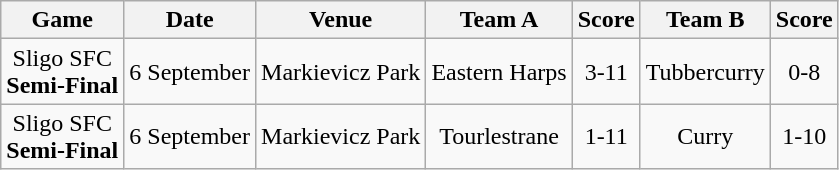<table class="wikitable">
<tr>
<th>Game</th>
<th>Date</th>
<th>Venue</th>
<th>Team A</th>
<th>Score</th>
<th>Team B</th>
<th>Score</th>
</tr>
<tr align="center">
<td>Sligo SFC<br><strong>Semi-Final</strong></td>
<td>6 September</td>
<td>Markievicz Park</td>
<td>Eastern Harps</td>
<td>3-11</td>
<td>Tubbercurry</td>
<td>0-8</td>
</tr>
<tr align="center">
<td>Sligo SFC<br><strong>Semi-Final</strong></td>
<td>6 September</td>
<td>Markievicz Park</td>
<td>Tourlestrane</td>
<td>1-11</td>
<td>Curry</td>
<td>1-10</td>
</tr>
</table>
